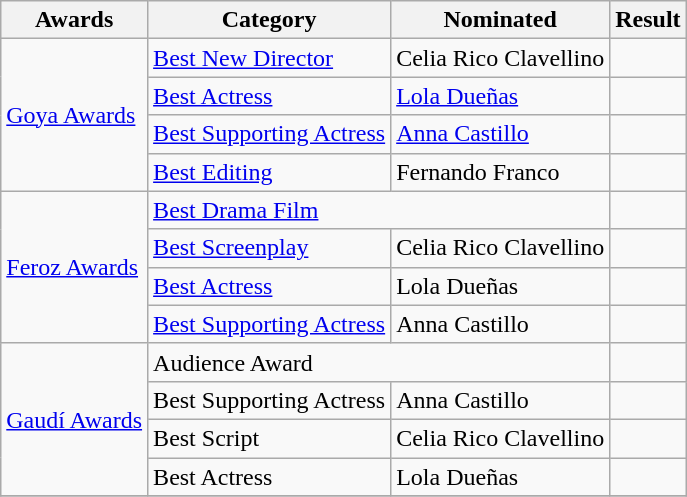<table class="wikitable">
<tr>
<th>Awards</th>
<th>Category</th>
<th>Nominated</th>
<th>Result</th>
</tr>
<tr>
<td rowspan=4><a href='#'>Goya Awards</a></td>
<td><a href='#'>Best New Director</a></td>
<td>Celia Rico Clavellino</td>
<td></td>
</tr>
<tr>
<td><a href='#'>Best Actress</a></td>
<td><a href='#'>Lola Dueñas</a></td>
<td></td>
</tr>
<tr>
<td><a href='#'>Best Supporting Actress</a></td>
<td><a href='#'>Anna Castillo</a></td>
<td></td>
</tr>
<tr>
<td><a href='#'>Best Editing</a></td>
<td>Fernando Franco</td>
<td></td>
</tr>
<tr>
<td rowspan=4><a href='#'>Feroz Awards</a></td>
<td colspan=2><a href='#'>Best Drama Film</a></td>
<td></td>
</tr>
<tr>
<td><a href='#'>Best Screenplay</a></td>
<td>Celia Rico Clavellino</td>
<td></td>
</tr>
<tr>
<td><a href='#'>Best Actress</a></td>
<td>Lola Dueñas</td>
<td></td>
</tr>
<tr>
<td><a href='#'>Best Supporting Actress</a></td>
<td>Anna Castillo</td>
<td></td>
</tr>
<tr>
<td rowspan=4><a href='#'>Gaudí Awards</a></td>
<td colspan=2>Audience Award</td>
<td></td>
</tr>
<tr>
<td>Best Supporting Actress</td>
<td>Anna Castillo</td>
<td></td>
</tr>
<tr>
<td>Best Script</td>
<td>Celia Rico Clavellino</td>
<td></td>
</tr>
<tr>
<td>Best Actress</td>
<td>Lola Dueñas</td>
<td></td>
</tr>
<tr>
</tr>
</table>
